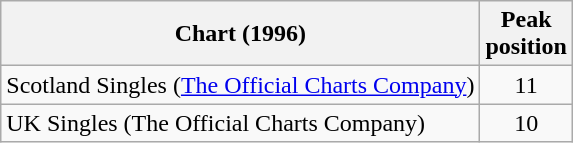<table class="wikitable sortable">
<tr>
<th>Chart (1996)</th>
<th>Peak<br>position</th>
</tr>
<tr>
<td>Scotland Singles (<a href='#'>The Official Charts Company</a>)</td>
<td align="center">11</td>
</tr>
<tr>
<td>UK Singles (The Official Charts Company)</td>
<td align="center">10</td>
</tr>
</table>
